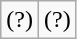<table class="wikitable" style="text-align: center;">
<tr>
<td>(?)<br><strong></strong></td>
<td>(?)<br><strong></strong></td>
</tr>
</table>
